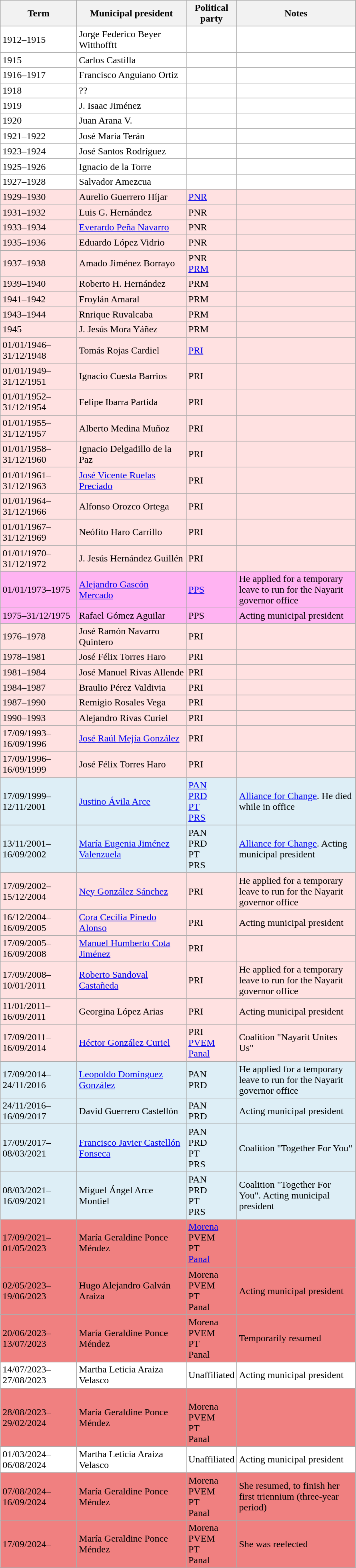<table class=wikitable>
<tr>
<th width=120px>Term</th>
<th width=175px>Municipal president</th>
<th width=75px>Political party</th>
<th width=190px>Notes</th>
</tr>
<tr style="background:#ffffff">
<td>1912–1915</td>
<td>Jorge Federico Beyer Witthofftt</td>
<td></td>
<td></td>
</tr>
<tr style="background:#ffffff">
<td>1915 </td>
<td>Carlos Castilla</td>
<td></td>
<td></td>
</tr>
<tr style="background:#ffffff">
<td>1916–1917</td>
<td>Francisco Anguiano Ortiz</td>
<td></td>
<td></td>
</tr>
<tr style="background:#ffffff">
<td>1918</td>
<td>??</td>
<td></td>
<td></td>
</tr>
<tr style="background:#ffffff">
<td>1919</td>
<td>J. Isaac Jiménez</td>
<td></td>
<td></td>
</tr>
<tr style="background:#ffffff">
<td>1920</td>
<td>Juan Arana V.</td>
<td></td>
<td></td>
</tr>
<tr style="background:#ffffff">
<td>1921–1922</td>
<td>José María Terán</td>
<td></td>
<td></td>
</tr>
<tr style="background:#ffffff">
<td>1923–1924</td>
<td>José Santos Rodríguez</td>
<td></td>
<td></td>
</tr>
<tr style="background:#ffffff">
<td>1925–1926</td>
<td>Ignacio de la Torre</td>
<td></td>
<td></td>
</tr>
<tr style="background:#ffffff">
<td>1927–1928</td>
<td>Salvador Amezcua</td>
<td></td>
<td></td>
</tr>
<tr style="background:#ffe1e1">
<td>1929–1930</td>
<td>Aurelio Guerrero Híjar</td>
<td><a href='#'>PNR</a> </td>
<td></td>
</tr>
<tr style="background:#ffe1e1">
<td>1931–1932</td>
<td>Luis G. Hernández</td>
<td Partido Nacional Revolucionario>PNR </td>
<td></td>
</tr>
<tr style="background:#ffe1e1">
<td>1933–1934</td>
<td><a href='#'>Everardo Peña Navarro</a></td>
<td Partido Nacional Revolucionario>PNR </td>
<td></td>
</tr>
<tr style="background:#ffe1e1">
<td>1935–1936</td>
<td>Eduardo López Vidrio</td>
<td Partido Nacional Revolucionario>PNR </td>
<td></td>
</tr>
<tr style="background:#ffe1e1">
<td>1937–1938</td>
<td>Amado Jiménez Borrayo</td>
<td Partido Nacional Revolucionario>PNR <br> <a href='#'>PRM</a> </td>
<td></td>
</tr>
<tr style="background:#ffe1e1">
<td>1939–1940</td>
<td>Roberto H. Hernández</td>
<td Partido de la Revolución Mexicana>PRM </td>
<td></td>
</tr>
<tr style="background:#ffe1e1">
<td>1941–1942</td>
<td>Froylán Amaral</td>
<td Partido de la Revolución Mexicana>PRM </td>
<td></td>
</tr>
<tr style="background:#ffe1e1">
<td>1943–1944</td>
<td>Rnrique Ruvalcaba</td>
<td Partido de la Revolución Mexicana>PRM </td>
<td></td>
</tr>
<tr style="background:#ffe1e1">
<td>1945</td>
<td>J. Jesús Mora Yáñez</td>
<td Partido de la Revolución Mexicana>PRM </td>
<td></td>
</tr>
<tr style="background:#ffe1e1">
<td>01/01/1946–31/12/1948</td>
<td>Tomás Rojas Cardiel</td>
<td><a href='#'>PRI</a> </td>
<td></td>
</tr>
<tr style="background:#ffe1e1">
<td>01/01/1949–31/12/1951</td>
<td>Ignacio Cuesta Barrios</td>
<td Institutional Revolutionary Party>PRI </td>
<td></td>
</tr>
<tr style="background:#ffe1e1">
<td>01/01/1952–31/12/1954</td>
<td>Felipe Ibarra Partida</td>
<td Institutional Revolutionary Party>PRI </td>
<td></td>
</tr>
<tr style="background:#ffe1e1">
<td>01/01/1955–31/12/1957</td>
<td>Alberto Medina Muñoz</td>
<td Institutional Revolutionary Party>PRI </td>
<td></td>
</tr>
<tr style="background:#ffe1e1">
<td>01/01/1958–31/12/1960</td>
<td>Ignacio Delgadillo de la Paz</td>
<td Institutional Revolutionary Party>PRI </td>
<td></td>
</tr>
<tr style="background:#ffe1e1">
<td>01/01/1961–31/12/1963</td>
<td><a href='#'>José Vicente Ruelas Preciado</a></td>
<td Institutional Revolutionary Party>PRI </td>
<td></td>
</tr>
<tr style="background:#ffe1e1">
<td>01/01/1964–31/12/1966</td>
<td>Alfonso Orozco Ortega</td>
<td Institutional Revolutionary Party>PRI </td>
<td></td>
</tr>
<tr style="background:#ffe1e1">
<td>01/01/1967–31/12/1969</td>
<td>Neófito Haro Carrillo</td>
<td Institutional Revolutionary Party>PRI </td>
<td></td>
</tr>
<tr style="background:#ffe1e1">
<td>01/01/1970–31/12/1972</td>
<td>J. Jesús Hernández Guillén</td>
<td Institutional Revolutionary Party>PRI </td>
<td></td>
</tr>
<tr style="background:#ffb3f2">
<td>01/01/1973–1975</td>
<td><a href='#'>Alejandro Gascón Mercado</a></td>
<td><a href='#'>PPS</a> </td>
<td>He applied for a temporary leave to run for the Nayarit governor office</td>
</tr>
<tr style="background:#ffb3f2">
<td>1975–31/12/1975</td>
<td>Rafael Gómez Aguilar</td>
<td>PPS </td>
<td>Acting municipal president</td>
</tr>
<tr style="background:#ffe1e1">
<td>1976–1978</td>
<td>José Ramón Navarro Quintero</td>
<td Institutional Revolutionary Party>PRI </td>
<td></td>
</tr>
<tr style="background:#ffe1e1">
<td>1978–1981</td>
<td>José Félix Torres Haro</td>
<td Institutional Revolutionary Party>PRI </td>
<td></td>
</tr>
<tr style="background:#ffe1e1">
<td>1981–1984</td>
<td>José Manuel Rivas Allende</td>
<td Institutional Revolutionary Party>PRI </td>
<td></td>
</tr>
<tr style="background:#ffe1e1">
<td>1984–1987</td>
<td>Braulio Pérez Valdivia</td>
<td Institutional Revolutionary Party>PRI </td>
<td></td>
</tr>
<tr style="background:#ffe1e1">
<td>1987–1990</td>
<td>Remigio Rosales Vega</td>
<td Institutional Revolutionary Party>PRI </td>
<td></td>
</tr>
<tr style="background:#ffe1e1">
<td>1990–1993</td>
<td>Alejandro Rivas Curiel</td>
<td Institutional Revolutionary Party>PRI </td>
<td></td>
</tr>
<tr style="background:#ffe1e1">
<td>17/09/1993–16/09/1996</td>
<td><a href='#'>José Raúl Mejía González</a></td>
<td Institutional Revolutionary Party>PRI </td>
<td></td>
</tr>
<tr style="background:#ffe1e1">
<td>17/09/1996–16/09/1999</td>
<td>José Félix Torres Haro</td>
<td Institutional Revolutionary Party>PRI </td>
<td></td>
</tr>
<tr style="background:#ddeef6">
<td>17/09/1999–12/11/2001</td>
<td><a href='#'>Justino Ávila Arce</a></td>
<td><a href='#'>PAN</a> <br> <a href='#'>PRD</a> <br> <a href='#'>PT</a> <br> <a href='#'>PRS</a> </td>
<td><a href='#'>Alliance for Change</a>. He died while in office</td>
</tr>
<tr style="background:#ddeef6">
<td>13/11/2001–16/09/2002</td>
<td><a href='#'>María Eugenia Jiménez Valenzuela</a></td>
<td National Action Party (Mexico)>PAN <br> PRD <br> PT <br> PRS </td>
<td><a href='#'>Alliance for Change</a>. Acting municipal president</td>
</tr>
<tr style="background:#ffe1e1">
<td>17/09/2002–15/12/2004</td>
<td><a href='#'>Ney González Sánchez</a></td>
<td Institutional Revolutionary Party>PRI </td>
<td>He applied for a temporary leave to run for the Nayarit governor office</td>
</tr>
<tr style="background:#ffe1e1">
<td>16/12/2004–16/09/2005</td>
<td><a href='#'>Cora Cecilia Pinedo Alonso</a></td>
<td Institutional Revolutionary Party>PRI </td>
<td>Acting municipal president</td>
</tr>
<tr style="background:#ffe1e1">
<td>17/09/2005–16/09/2008</td>
<td><a href='#'>Manuel Humberto Cota Jiménez</a></td>
<td Institutional Revolutionary Party>PRI </td>
<td></td>
</tr>
<tr style="background:#ffe1e1">
<td>17/09/2008–10/01/2011 </td>
<td><a href='#'>Roberto Sandoval Castañeda</a></td>
<td Institutional Revolutionary Party>PRI </td>
<td>He applied for a temporary leave to run for the Nayarit governor office</td>
</tr>
<tr style="background:#ffe1e1">
<td>11/01/2011–16/09/2011</td>
<td>Georgina López Arias</td>
<td Institutional Revolutionary Party>PRI </td>
<td>Acting municipal president</td>
</tr>
<tr style="background:#ffe1e1">
<td>17/09/2011–16/09/2014</td>
<td><a href='#'>Héctor González Curiel</a></td>
<td Institutional Revolutionary Party>PRI <br>  <a href='#'>PVEM</a> <br><a href='#'>Panal</a> </td>
<td>Coalition "Nayarit Unites Us"</td>
</tr>
<tr style="background:#ddeef6">
<td>17/09/2014–24/11/2016</td>
<td><a href='#'>Leopoldo Domínguez González</a></td>
<td National Action Party (Mexico)>PAN <br> PRD </td>
<td>He applied for a temporary leave to run for the Nayarit governor office</td>
</tr>
<tr style="background:#ddeef6">
<td>24/11/2016–16/09/2017</td>
<td>David Guerrero Castellón</td>
<td National Action Party (Mexico)>PAN <br> PRD </td>
<td>Acting municipal president</td>
</tr>
<tr style="background:#ddeef6">
<td>17/09/2017–08/03/2021</td>
<td><a href='#'>Francisco Javier Castellón Fonseca</a></td>
<td>PAN <br> PRD <br> PT <br> PRS </td>
<td>Coalition "Together For You"</td>
</tr>
<tr style="background:#ddeef6">
<td>08/03/2021–16/09/2021</td>
<td>Miguel Ángel  Arce Montiel</td>
<td>PAN <br> PRD <br> PT <br> PRS </td>
<td>Coalition "Together For You". Acting municipal president</td>
</tr>
<tr style="background:#f08080">
<td>17/09/2021–01/05/2023</td>
<td>María Geraldine Ponce Méndez</td>
<td><a href='#'>Morena</a> <br> PVEM <br> PT <br> <a href='#'>Panal</a> </td>
<td></td>
</tr>
<tr style="background:#f08080">
<td>02/05/2023–19/06/2023</td>
<td>Hugo Alejandro Galván Araiza</td>
<td>Morena <br> PVEM <br> PT  <br>Panal </td>
<td>Acting municipal president</td>
</tr>
<tr style="background:#f08080">
<td>20/06/2023–13/07/2023</td>
<td>María Geraldine Ponce Méndez</td>
<td>Morena <br> PVEM <br> PT <br> Panal  </td>
<td>Temporarily resumed</td>
</tr>
<tr style="background:#ffffff">
<td>14/07/2023–27/08/2023</td>
<td>Martha Leticia Araiza Velasco</td>
<td>Unaffiliated</td>
<td>Acting municipal president</td>
</tr>
<tr style="background:#f08080">
<td>28/08/2023–29/02/2024</td>
<td>María Geraldine Ponce Méndez</td>
<td><br>Morena <br> PVEM <br> PT <br> Panal </td>
<td></td>
</tr>
<tr style="background:#ffffff">
<td>01/03/2024–06/08/2024</td>
<td>Martha Leticia Araiza Velasco</td>
<td>Unaffiliated</td>
<td>Acting municipal president</td>
</tr>
<tr style="background:#f08080">
<td>07/08/2024–16/09/2024</td>
<td>María Geraldine Ponce Méndez</td>
<td>Morena <br> PVEM <br> PT <br> Panal </td>
<td>She resumed, to finish her first triennium (three-year period)</td>
</tr>
<tr style="background:#f08080">
<td>17/09/2024–</td>
<td>María Geraldine Ponce Méndez</td>
<td>Morena <br> PVEM <br> PT <br> Panal </td>
<td>She was reelected</td>
</tr>
</table>
